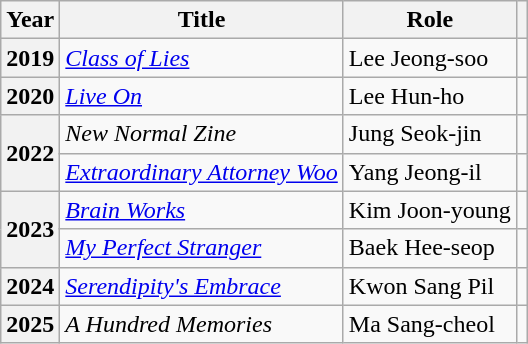<table class="wikitable plainrowheaders sortable">
<tr>
<th scope="col">Year</th>
<th scope="col">Title</th>
<th scope="col">Role</th>
<th scope="col" class="unsortable"></th>
</tr>
<tr>
<th scope="row">2019</th>
<td><em><a href='#'>Class of Lies</a></em></td>
<td>Lee Jeong-soo</td>
<td style="text-align:center"></td>
</tr>
<tr>
<th scope="row">2020</th>
<td><em><a href='#'>Live On</a></em></td>
<td>Lee Hun-ho</td>
<td style="text-align:center"></td>
</tr>
<tr>
<th scope="row" rowspan="2">2022</th>
<td><em>New Normal Zine</em></td>
<td>Jung Seok-jin</td>
<td style="text-align:center"></td>
</tr>
<tr>
<td><em><a href='#'>Extraordinary Attorney Woo</a></em></td>
<td>Yang Jeong-il</td>
<td style="text-align:center"></td>
</tr>
<tr>
<th scope="row" rowspan="2">2023</th>
<td><em><a href='#'>Brain Works</a></em></td>
<td>Kim Joon-young</td>
<td style="text-align:center"></td>
</tr>
<tr>
<td><em><a href='#'>My Perfect Stranger</a></em></td>
<td>Baek Hee-seop</td>
<td style="text-align:center"></td>
</tr>
<tr>
<th scope="row">2024</th>
<td><em><a href='#'>Serendipity's Embrace</a></em></td>
<td>Kwon Sang Pil</td>
<td style="text-align:center"></td>
</tr>
<tr>
<th scope="row">2025</th>
<td><em>A Hundred Memories</em></td>
<td>Ma Sang-cheol</td>
<td style="text-align:center"></td>
</tr>
</table>
